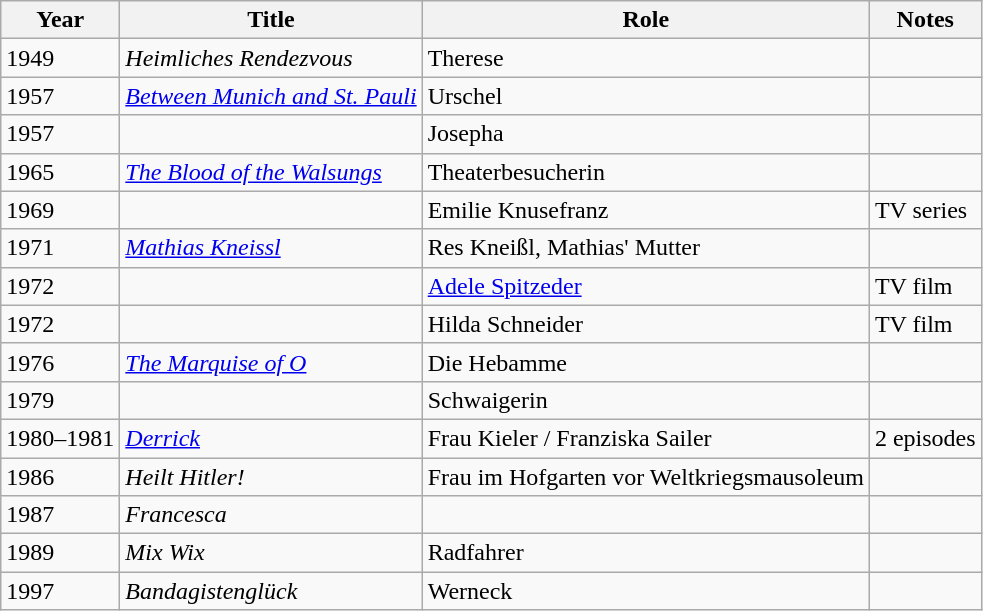<table class="wikitable">
<tr>
<th>Year</th>
<th>Title</th>
<th>Role</th>
<th>Notes</th>
</tr>
<tr>
<td>1949</td>
<td><em>Heimliches Rendezvous</em></td>
<td>Therese</td>
<td></td>
</tr>
<tr>
<td>1957</td>
<td><em><a href='#'>Between Munich and St. Pauli</a></em></td>
<td>Urschel</td>
<td></td>
</tr>
<tr>
<td>1957</td>
<td><em></em></td>
<td>Josepha</td>
<td></td>
</tr>
<tr>
<td>1965</td>
<td><em><a href='#'>The Blood of the Walsungs</a></em></td>
<td>Theaterbesucherin</td>
<td></td>
</tr>
<tr>
<td>1969</td>
<td><em></em></td>
<td>Emilie Knusefranz</td>
<td>TV series</td>
</tr>
<tr>
<td>1971</td>
<td><em><a href='#'>Mathias Kneissl</a></em></td>
<td>Res Kneißl, Mathias' Mutter</td>
<td></td>
</tr>
<tr>
<td>1972</td>
<td><em></em></td>
<td><a href='#'>Adele Spitzeder</a></td>
<td>TV film</td>
</tr>
<tr>
<td>1972</td>
<td><em></em></td>
<td>Hilda Schneider</td>
<td>TV film</td>
</tr>
<tr>
<td>1976</td>
<td><em><a href='#'>The Marquise of O</a></em></td>
<td>Die Hebamme</td>
<td></td>
</tr>
<tr>
<td>1979</td>
<td><em></em></td>
<td>Schwaigerin</td>
<td></td>
</tr>
<tr>
<td>1980–1981</td>
<td><em><a href='#'>Derrick</a></em></td>
<td>Frau Kieler / Franziska Sailer</td>
<td>2 episodes</td>
</tr>
<tr>
<td>1986</td>
<td><em>Heilt Hitler!</em></td>
<td>Frau im Hofgarten vor Weltkriegsmausoleum</td>
<td></td>
</tr>
<tr>
<td>1987</td>
<td><em>Francesca</em></td>
<td></td>
<td></td>
</tr>
<tr>
<td>1989</td>
<td><em>Mix Wix</em></td>
<td>Radfahrer</td>
<td></td>
</tr>
<tr>
<td>1997</td>
<td><em>Bandagistenglück</em></td>
<td>Werneck</td>
<td></td>
</tr>
</table>
